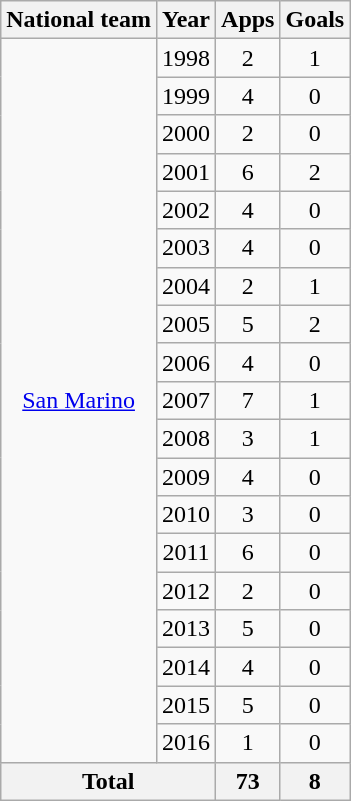<table class="wikitable" style="text-align: center;">
<tr>
<th>National team</th>
<th>Year</th>
<th>Apps</th>
<th>Goals</th>
</tr>
<tr>
<td rowspan="19"><a href='#'>San Marino</a></td>
<td>1998</td>
<td>2</td>
<td>1</td>
</tr>
<tr>
<td>1999</td>
<td>4</td>
<td>0</td>
</tr>
<tr>
<td>2000</td>
<td>2</td>
<td>0</td>
</tr>
<tr>
<td>2001</td>
<td>6</td>
<td>2</td>
</tr>
<tr>
<td>2002</td>
<td>4</td>
<td>0</td>
</tr>
<tr>
<td>2003</td>
<td>4</td>
<td>0</td>
</tr>
<tr>
<td>2004</td>
<td>2</td>
<td>1</td>
</tr>
<tr>
<td>2005</td>
<td>5</td>
<td>2</td>
</tr>
<tr>
<td>2006</td>
<td>4</td>
<td>0</td>
</tr>
<tr>
<td>2007</td>
<td>7</td>
<td>1</td>
</tr>
<tr>
<td>2008</td>
<td>3</td>
<td>1</td>
</tr>
<tr>
<td>2009</td>
<td>4</td>
<td>0</td>
</tr>
<tr>
<td>2010</td>
<td>3</td>
<td>0</td>
</tr>
<tr>
<td>2011</td>
<td>6</td>
<td>0</td>
</tr>
<tr>
<td>2012</td>
<td>2</td>
<td>0</td>
</tr>
<tr>
<td>2013</td>
<td>5</td>
<td>0</td>
</tr>
<tr>
<td>2014</td>
<td>4</td>
<td>0</td>
</tr>
<tr>
<td>2015</td>
<td>5</td>
<td>0</td>
</tr>
<tr>
<td>2016</td>
<td>1</td>
<td>0</td>
</tr>
<tr>
<th colspan="2">Total</th>
<th>73</th>
<th>8</th>
</tr>
</table>
